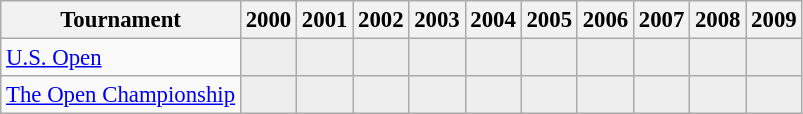<table class="wikitable" style="font-size:95%;text-align:center;">
<tr>
<th>Tournament</th>
<th>2000</th>
<th>2001</th>
<th>2002</th>
<th>2003</th>
<th>2004</th>
<th>2005</th>
<th>2006</th>
<th>2007</th>
<th>2008</th>
<th>2009</th>
</tr>
<tr>
<td align=left><a href='#'>U.S. Open</a></td>
<td style="background:#eeeeee;"></td>
<td style="background:#eeeeee;"></td>
<td style="background:#eeeeee;"></td>
<td style="background:#eeeeee;"></td>
<td style="background:#eeeeee;"></td>
<td style="background:#eeeeee;"></td>
<td style="background:#eeeeee;"></td>
<td style="background:#eeeeee;"></td>
<td style="background:#eeeeee;"></td>
<td style="background:#eeeeee;"></td>
</tr>
<tr>
<td align=left><a href='#'>The Open Championship</a></td>
<td style="background:#eeeeee;"></td>
<td style="background:#eeeeee;"></td>
<td style="background:#eeeeee;"></td>
<td style="background:#eeeeee;"></td>
<td style="background:#eeeeee;"></td>
<td style="background:#eeeeee;"></td>
<td style="background:#eeeeee;"></td>
<td style="background:#eeeeee;"></td>
<td style="background:#eeeeee;"></td>
<td style="background:#eeeeee;"></td>
</tr>
</table>
